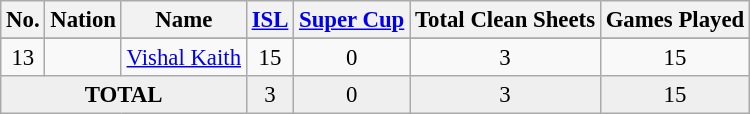<table class="wikitable sortable" style="font-size: 95%; text-align: center;">
<tr>
<th>No.</th>
<th>Nation</th>
<th>Name</th>
<th><a href='#'>ISL</a></th>
<th><a href='#'>Super Cup</a></th>
<th>Total Clean Sheets</th>
<th>Games Played</th>
</tr>
<tr>
</tr>
<tr>
<td>13</td>
<td></td>
<td><a href='#'>Vishal Kaith</a></td>
<td>15</td>
<td>0</td>
<td>3</td>
<td>15</td>
</tr>
<tr bgcolor="#efefef">
<td colspan=3><strong>TOTAL</strong></td>
<td>3</td>
<td>0</td>
<td>3</td>
<td>15</td>
</tr>
</table>
